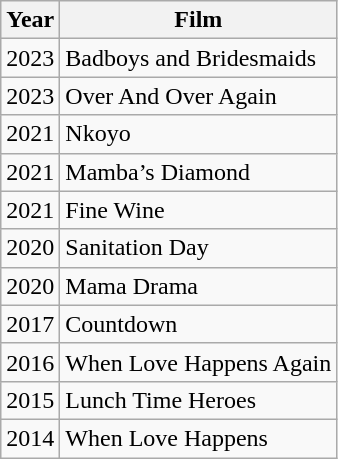<table class="wikitable">
<tr>
<th>Year</th>
<th>Film</th>
</tr>
<tr>
<td>2023</td>
<td>Badboys and Bridesmaids</td>
</tr>
<tr>
<td>2023</td>
<td>Over And Over Again</td>
</tr>
<tr>
<td>2021</td>
<td>Nkoyo</td>
</tr>
<tr>
<td>2021</td>
<td>Mamba’s Diamond</td>
</tr>
<tr>
<td>2021</td>
<td>Fine Wine</td>
</tr>
<tr>
<td>2020</td>
<td>Sanitation Day</td>
</tr>
<tr>
<td>2020</td>
<td>Mama Drama</td>
</tr>
<tr>
<td>2017</td>
<td>Countdown</td>
</tr>
<tr>
<td>2016</td>
<td>When Love Happens Again</td>
</tr>
<tr>
<td>2015</td>
<td>Lunch Time Heroes</td>
</tr>
<tr>
<td>2014</td>
<td>When Love Happens</td>
</tr>
</table>
